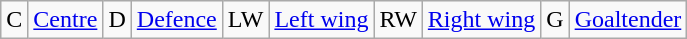<table class="wikitable">
<tr>
<td>C</td>
<td><a href='#'>Centre</a></td>
<td>D</td>
<td><a href='#'>Defence</a></td>
<td>LW</td>
<td><a href='#'>Left wing</a></td>
<td>RW</td>
<td><a href='#'>Right wing</a></td>
<td>G</td>
<td><a href='#'>Goaltender</a></td>
</tr>
</table>
